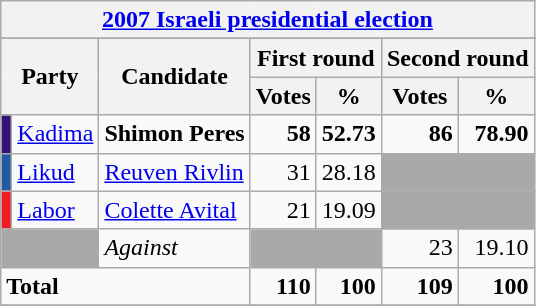<table class="wikitable">
<tr>
<th colspan="9"><a href='#'>2007 Israeli presidential election</a></th>
</tr>
<tr>
</tr>
<tr>
<th colspan="2" rowspan="2">Party</th>
<th colspan="1" rowspan="2">Candidate</th>
<th colspan="2"><strong>First round</strong></th>
<th colspan="2"><strong>Second round</strong></th>
</tr>
<tr>
<th>Votes</th>
<th>%</th>
<th>Votes</th>
<th>%</th>
</tr>
<tr>
<td style="background:#32127A"></td>
<td><a href='#'>Kadima</a></td>
<td><strong>Shimon Peres</strong></td>
<td align="right"><strong>58</strong></td>
<td align="right"><strong>52.73</strong></td>
<td align="right"><strong>86</strong></td>
<td align="right"><strong>78.90</strong></td>
</tr>
<tr>
<td style="background:#1f5aa5"></td>
<td><a href='#'>Likud</a></td>
<td><a href='#'>Reuven Rivlin</a></td>
<td align="right">31</td>
<td align="right">28.18</td>
<td colspan="2" bgcolor="darkgray"></td>
</tr>
<tr>
<td style="background:#EE1C25"></td>
<td><a href='#'>Labor</a></td>
<td><a href='#'>Colette Avital</a></td>
<td align="right">21</td>
<td align="right">19.09</td>
<td colspan="2" bgcolor="darkgray"></td>
</tr>
<tr>
<td colspan="2" bgcolor="darkgray"></td>
<td><em>Against</em></td>
<td colspan="2" bgcolor="darkgray"></td>
<td align="right">23</td>
<td align="right">19.10</td>
</tr>
<tr>
<td colspan="3"><strong>Total</strong></td>
<td align="right"><strong>110</strong></td>
<td align="right"><strong>100</strong></td>
<td align="right"><strong>109</strong></td>
<td align="right"><strong>100</strong></td>
</tr>
<tr>
</tr>
</table>
